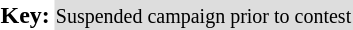<table>
<tr>
<td><strong>Key:</strong></td>
<td bgcolor="DDDDDD" align:"center"><small>Suspended campaign prior to contest</small></td>
</tr>
</table>
